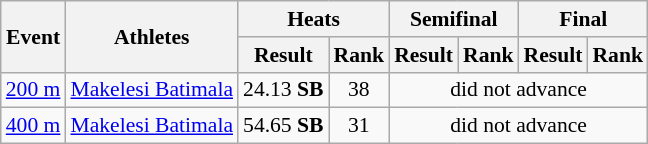<table class="wikitable" border="1" style="font-size:90%">
<tr>
<th rowspan="2">Event</th>
<th rowspan="2">Athletes</th>
<th colspan="2">Heats</th>
<th colspan="2">Semifinal</th>
<th colspan="2">Final</th>
</tr>
<tr>
<th>Result</th>
<th>Rank</th>
<th>Result</th>
<th>Rank</th>
<th>Result</th>
<th>Rank</th>
</tr>
<tr>
<td><a href='#'>200 m</a></td>
<td><a href='#'>Makelesi Batimala</a></td>
<td align=center>24.13 <strong>SB</strong></td>
<td align=center>38</td>
<td align=center colspan=4>did not advance</td>
</tr>
<tr>
<td><a href='#'>400 m</a></td>
<td><a href='#'>Makelesi Batimala</a></td>
<td align=center>54.65 <strong>SB</strong></td>
<td align=center>31</td>
<td align=center colspan=4>did not advance</td>
</tr>
</table>
